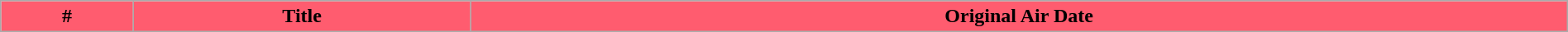<table class="wikitable plainrowheaders" style="width:100%;">
<tr>
<th style="background-color: #FF5C6F">#</th>
<th style="background-color: #FF5C6F">Title</th>
<th style="background-color: #FF5C6F">Original Air Date<br>













</th>
</tr>
</table>
